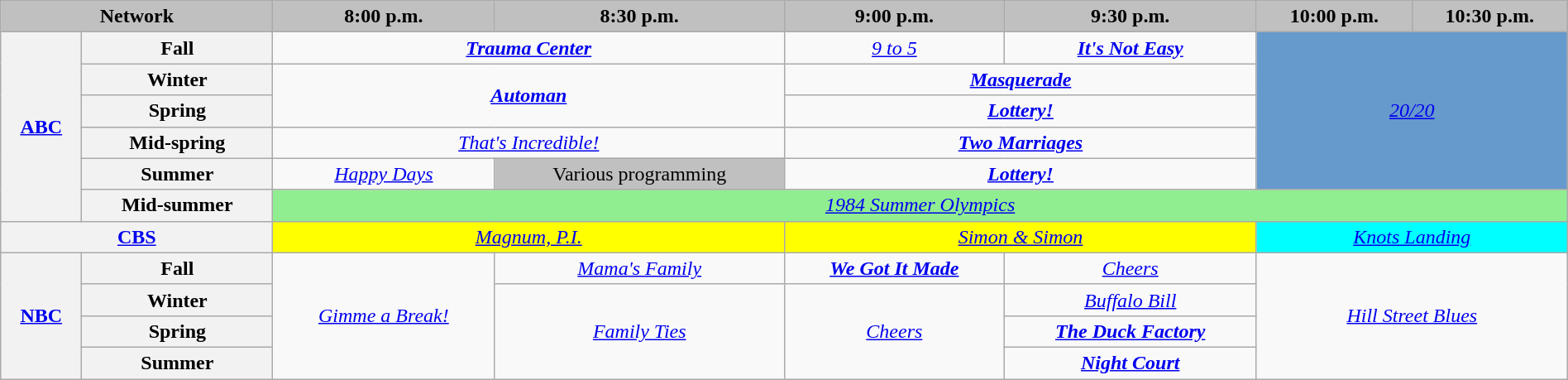<table class="wikitable" style="width:100%;margin-right:0;text-align:center">
<tr>
<th colspan="2" style="background-color:#C0C0C0;text-align:center">Network</th>
<th style="background-color:#C0C0C0;text-align:center">8:00 p.m.</th>
<th style="background-color:#C0C0C0;text-align:center">8:30 p.m.</th>
<th style="background-color:#C0C0C0;text-align:center">9:00 p.m.</th>
<th style="background-color:#C0C0C0;text-align:center">9:30 p.m.</th>
<th style="background-color:#C0C0C0;text-align:center">10:00 p.m.</th>
<th style="background-color:#C0C0C0;text-align:center">10:30 p.m.</th>
</tr>
<tr>
<th rowspan="6"><a href='#'>ABC</a></th>
<th>Fall</th>
<td colspan="2"><strong><em><a href='#'>Trauma Center</a></em></strong></td>
<td><em><a href='#'>9 to 5</a></em></td>
<td><strong><em><a href='#'>It's Not Easy</a></em></strong></td>
<td style="background:#6699CC;" colspan="2" rowspan="5"><em><a href='#'>20/20</a></em></td>
</tr>
<tr>
<th>Winter</th>
<td colspan="2" rowspan="2"><strong><em><a href='#'>Automan</a></em></strong></td>
<td colspan="2"><strong><em><a href='#'>Masquerade</a></em></strong></td>
</tr>
<tr>
<th>Spring</th>
<td colspan="2"><strong><em><a href='#'>Lottery!</a></em></strong></td>
</tr>
<tr>
<th>Mid-spring</th>
<td colspan="2"><em><a href='#'>That's Incredible!</a></em></td>
<td colspan="2"><strong><em><a href='#'>Two Marriages</a></em></strong></td>
</tr>
<tr>
<th>Summer</th>
<td><em><a href='#'>Happy Days</a></em></td>
<td style="background:#C0C0C0;">Various programming</td>
<td colspan="2"><strong><em><a href='#'>Lottery!</a></em></strong></td>
</tr>
<tr>
<th>Mid-summer</th>
<td style="background:lightgreen;" colspan="6"><em><a href='#'>1984 Summer Olympics</a></em></td>
</tr>
<tr>
<th colspan="2"><a href='#'>CBS</a></th>
<td colspan="2" style="background:#FFFF00;"><em><a href='#'>Magnum, P.I.</a></em> </td>
<td colspan="2" style="background:#FFFF00;"><em><a href='#'>Simon & Simon</a></em> </td>
<td colspan="2" style="background:#00FFFF;"><em><a href='#'>Knots Landing</a></em> </td>
</tr>
<tr>
<th rowspan="4"><a href='#'>NBC</a></th>
<th>Fall</th>
<td rowspan="4"><em><a href='#'>Gimme a Break!</a></em></td>
<td><em><a href='#'>Mama's Family</a></em></td>
<td><strong><em><a href='#'>We Got It Made</a></em></strong></td>
<td><em><a href='#'>Cheers</a></em></td>
<td colspan="2" rowspan="4"><em><a href='#'>Hill Street Blues</a></em></td>
</tr>
<tr>
<th>Winter</th>
<td rowspan="3"><em><a href='#'>Family Ties</a></em></td>
<td rowspan="3"><em><a href='#'>Cheers</a></em></td>
<td><em><a href='#'>Buffalo Bill</a></em></td>
</tr>
<tr>
<th>Spring</th>
<td><strong><em><a href='#'>The Duck Factory</a></em></strong></td>
</tr>
<tr>
<th>Summer</th>
<td><strong><em><a href='#'>Night Court</a></em></strong></td>
</tr>
</table>
